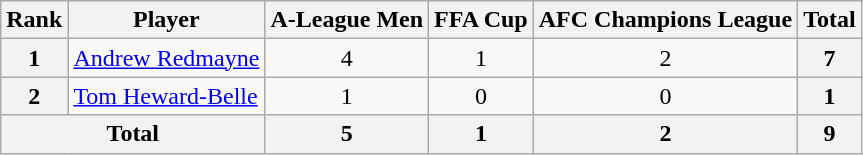<table class="wikitable">
<tr>
<th>Rank</th>
<th>Player</th>
<th>A-League Men</th>
<th>FFA Cup</th>
<th>AFC Champions League</th>
<th>Total</th>
</tr>
<tr>
<th>1</th>
<td> <a href='#'>Andrew Redmayne</a></td>
<td align="center">4</td>
<td align="center">1</td>
<td align="center">2</td>
<th>7</th>
</tr>
<tr>
<th>2</th>
<td> <a href='#'>Tom Heward-Belle</a></td>
<td align="center">1</td>
<td align="center">0</td>
<td align="center">0</td>
<th>1</th>
</tr>
<tr>
<th colspan="2">Total</th>
<th>5</th>
<th>1</th>
<th>2</th>
<th>9</th>
</tr>
</table>
